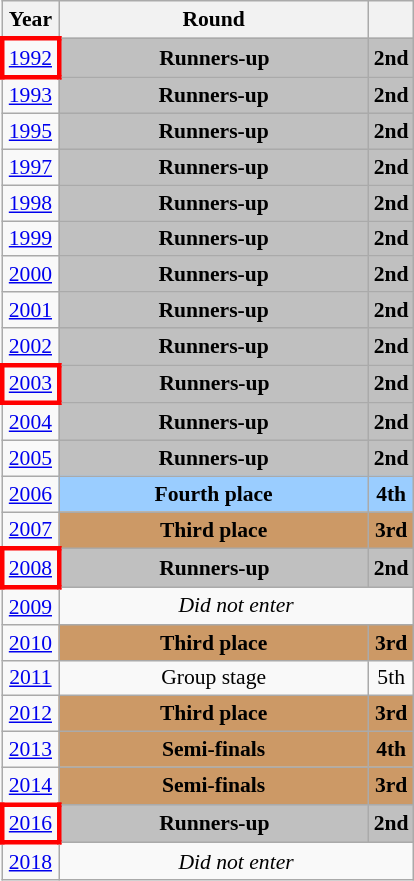<table class="wikitable" style="text-align: center; font-size:90%">
<tr>
<th>Year</th>
<th style="width:200px">Round</th>
<th></th>
</tr>
<tr>
<td style="border: 3px solid red"><a href='#'>1992</a></td>
<td bgcolor=Silver><strong>Runners-up</strong></td>
<td bgcolor=Silver><strong>2nd</strong></td>
</tr>
<tr>
<td><a href='#'>1993</a></td>
<td bgcolor=Silver><strong>Runners-up</strong></td>
<td bgcolor=Silver><strong>2nd</strong></td>
</tr>
<tr>
<td><a href='#'>1995</a></td>
<td bgcolor=Silver><strong>Runners-up</strong></td>
<td bgcolor=Silver><strong>2nd</strong></td>
</tr>
<tr>
<td><a href='#'>1997</a></td>
<td bgcolor=Silver><strong>Runners-up</strong></td>
<td bgcolor=Silver><strong>2nd</strong></td>
</tr>
<tr>
<td><a href='#'>1998</a></td>
<td bgcolor=Silver><strong>Runners-up</strong></td>
<td bgcolor=Silver><strong>2nd</strong></td>
</tr>
<tr>
<td><a href='#'>1999</a></td>
<td bgcolor=Silver><strong>Runners-up</strong></td>
<td bgcolor=Silver><strong>2nd</strong></td>
</tr>
<tr>
<td><a href='#'>2000</a></td>
<td bgcolor=Silver><strong>Runners-up</strong></td>
<td bgcolor=Silver><strong>2nd</strong></td>
</tr>
<tr>
<td><a href='#'>2001</a></td>
<td bgcolor=Silver><strong>Runners-up</strong></td>
<td bgcolor=Silver><strong>2nd</strong></td>
</tr>
<tr>
<td><a href='#'>2002</a></td>
<td bgcolor=Silver><strong>Runners-up</strong></td>
<td bgcolor=Silver><strong>2nd</strong></td>
</tr>
<tr>
<td style="border: 3px solid red"><a href='#'>2003</a></td>
<td bgcolor=Silver><strong>Runners-up</strong></td>
<td bgcolor=Silver><strong>2nd</strong></td>
</tr>
<tr>
<td><a href='#'>2004</a></td>
<td bgcolor=Silver><strong>Runners-up</strong></td>
<td bgcolor=Silver><strong>2nd</strong></td>
</tr>
<tr>
<td><a href='#'>2005</a></td>
<td bgcolor=Silver><strong>Runners-up</strong></td>
<td bgcolor=Silver><strong>2nd</strong></td>
</tr>
<tr>
<td><a href='#'>2006</a></td>
<td bgcolor="9acdff"><strong>Fourth place</strong></td>
<td bgcolor="9acdff"><strong>4th</strong></td>
</tr>
<tr>
<td><a href='#'>2007</a></td>
<td bgcolor="cc9966"><strong>Third place</strong></td>
<td bgcolor="cc9966"><strong>3rd</strong></td>
</tr>
<tr>
<td style="border: 3px solid red"><a href='#'>2008</a></td>
<td bgcolor=Silver><strong>Runners-up</strong></td>
<td bgcolor=Silver><strong>2nd</strong></td>
</tr>
<tr>
<td><a href='#'>2009</a></td>
<td colspan="2"><em>Did not enter</em></td>
</tr>
<tr>
<td><a href='#'>2010</a></td>
<td bgcolor="cc9966"><strong>Third place</strong></td>
<td bgcolor="cc9966"><strong>3rd</strong></td>
</tr>
<tr>
<td><a href='#'>2011</a></td>
<td>Group stage</td>
<td>5th</td>
</tr>
<tr>
<td><a href='#'>2012</a></td>
<td bgcolor="cc9966"><strong>Third place</strong></td>
<td bgcolor="cc9966"><strong>3rd</strong></td>
</tr>
<tr>
<td><a href='#'>2013</a></td>
<td bgcolor="cc9966"><strong>Semi-finals</strong></td>
<td bgcolor="cc9966"><strong>4th</strong></td>
</tr>
<tr>
<td><a href='#'>2014</a></td>
<td bgcolor="cc9966"><strong>Semi-finals</strong></td>
<td bgcolor="cc9966"><strong>3rd</strong></td>
</tr>
<tr>
<td style="border: 3px solid red"><a href='#'>2016</a></td>
<td bgcolor=Silver><strong>Runners-up</strong></td>
<td bgcolor=Silver><strong>2nd</strong></td>
</tr>
<tr>
<td><a href='#'>2018</a></td>
<td colspan="2"><em>Did not enter</em></td>
</tr>
</table>
